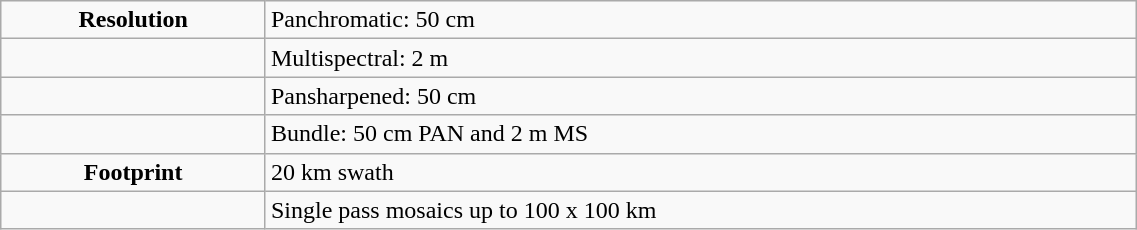<table class="wikitable" width="60%" align="center">
<tr>
<td align="center"><strong>Resolution</strong></td>
<td align="left">Panchromatic: 50 cm</td>
</tr>
<tr>
<td></td>
<td align="left">Multispectral: 2 m</td>
</tr>
<tr>
<td></td>
<td align="left">Pansharpened: 50 cm</td>
</tr>
<tr>
<td></td>
<td align="left">Bundle: 50 cm PAN and 2 m MS</td>
</tr>
<tr>
<td align="center"><strong>Footprint</strong></td>
<td align="left">20 km swath</td>
</tr>
<tr>
<td></td>
<td align="left">Single pass mosaics up to 100 x 100 km</td>
</tr>
</table>
